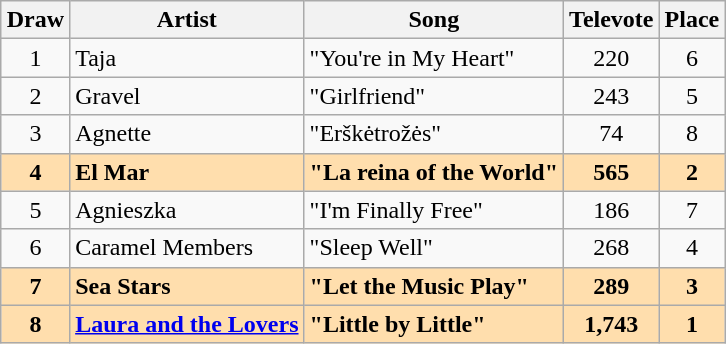<table class="sortable wikitable" style="margin: 1em auto 1em auto; text-align:center">
<tr>
<th>Draw</th>
<th>Artist</th>
<th>Song</th>
<th>Televote</th>
<th>Place</th>
</tr>
<tr>
<td>1</td>
<td align="left">Taja</td>
<td align="left">"You're in My Heart"</td>
<td>220</td>
<td>6</td>
</tr>
<tr>
<td>2</td>
<td align="left">Gravel</td>
<td align="left">"Girlfriend"</td>
<td>243</td>
<td>5</td>
</tr>
<tr>
<td>3</td>
<td align="left">Agnette</td>
<td align="left">"Erškėtrožės"</td>
<td>74</td>
<td>8</td>
</tr>
<tr style="font-weight:bold; background:navajowhite;">
<td>4</td>
<td align="left">El Mar</td>
<td align="left">"La reina of the World"</td>
<td>565</td>
<td>2</td>
</tr>
<tr>
<td>5</td>
<td align="left">Agnieszka</td>
<td align="left">"I'm Finally Free"</td>
<td>186</td>
<td>7</td>
</tr>
<tr>
<td>6</td>
<td align="left">Caramel Members</td>
<td align="left">"Sleep Well"</td>
<td>268</td>
<td>4</td>
</tr>
<tr style="font-weight:bold; background:navajowhite;">
<td>7</td>
<td align="left">Sea Stars</td>
<td align="left">"Let the Music Play"</td>
<td>289</td>
<td>3</td>
</tr>
<tr style="font-weight:bold; background:navajowhite;">
<td>8</td>
<td align="left"><a href='#'>Laura and the Lovers</a></td>
<td align="left">"Little by Little"</td>
<td>1,743</td>
<td>1</td>
</tr>
</table>
